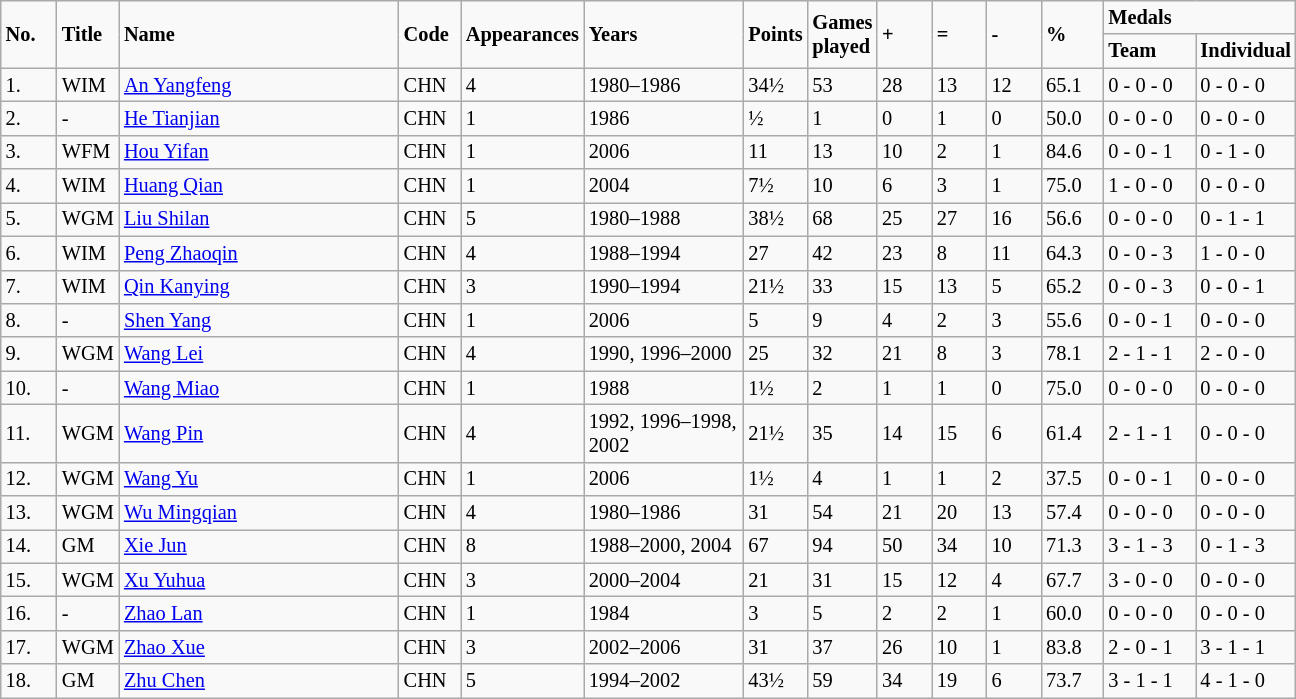<table class="wikitable" style="font-size:85%" align=center>
<tr>
<td width=31 rowspan=2  class="bog"><strong>No.</strong></td>
<td style="cursor:pointer" onClick="window.location.href='chn_i00.html'" width=35 rowspan=2 class="bog"><strong>Title</strong></td>
<td width=180 rowspan=2 class="bog"><strong>Name</strong></td>
<td width=35 rowspan=2 class="bog"><strong>Code</strong></td>
<td style="cursor:pointer" onClick="window.location.href='chn_i03.html'" width=25 rowspan=2 class="bog"><strong>Appearances</strong></td>
<td style="cursor:pointer" onClick="window.location.href='chn_i04.html'" width=100 rowspan=2 class="bog"><strong>Years</strong></td>
<td style="cursor:pointer" onClick="window.location.href='chn_i05.html'" width=35 rowspan=2 class="bog"><strong>Points</strong></td>
<td style="cursor:pointer" onClick="window.location.href='chn_i06.html'" width=35 rowspan=2 class="bog"><strong>Games played</strong></td>
<td style="cursor:pointer" onClick="window.location.href='chn_i07.html'" width=30 rowspan=2 class="bog"><strong>+</strong></td>
<td style="cursor:pointer" onClick="window.location.href='chn_i08.html'" width=30 rowspan=2 class="bog"><strong>=</strong></td>
<td style="cursor:pointer" onClick="window.location.href='chn_i09.html'" width=30 rowspan=2 class="bog"><strong>-</strong></td>
<td style="cursor:pointer" onClick="window.location.href='chn_i10.html'" width=35 rowspan=2 class="bog"><strong>%</strong></td>
<td width=110 colspan=2 class="bog"><strong>Medals</strong></td>
</tr>
<tr>
<td style="cursor:pointer" onClick="window.location.href='chn_i12.html'" width=55 class="bog"><strong>Team</strong></td>
<td style="cursor:pointer" onClick="window.location.href='chn_i11.html'" width=55 class="bog"><strong>Individual</strong></td>
</tr>
<tr>
<td>1.</td>
<td>WIM</td>
<td class="let" width=180><a href='#'>An Yangfeng</a></td>
<td width=35>CHN</td>
<td>4</td>
<td width=100>1980–1986</td>
<td>34½</td>
<td>53</td>
<td>28</td>
<td>13</td>
<td>12</td>
<td>65.1</td>
<td>0 - 0 - 0</td>
<td>0 - 0 - 0</td>
</tr>
<tr>
<td>2.</td>
<td>-</td>
<td class="let" width=180><a href='#'>He Tianjian</a></td>
<td width=35>CHN</td>
<td>1</td>
<td width=100>1986</td>
<td>½</td>
<td>1</td>
<td>0</td>
<td>1</td>
<td>0</td>
<td>50.0</td>
<td>0 - 0 - 0</td>
<td>0 - 0 - 0</td>
</tr>
<tr>
<td>3.</td>
<td>WFM</td>
<td class="let" width=180><a href='#'>Hou Yifan</a></td>
<td width=35>CHN</td>
<td>1</td>
<td width=100>2006</td>
<td>11</td>
<td>13</td>
<td>10</td>
<td>2</td>
<td>1</td>
<td>84.6</td>
<td>0 - 0 - 1</td>
<td>0 - 1 - 0</td>
</tr>
<tr>
<td>4.</td>
<td>WIM</td>
<td class="let" width=180><a href='#'>Huang Qian</a></td>
<td width=35>CHN</td>
<td>1</td>
<td width=100>2004</td>
<td>7½</td>
<td>10</td>
<td>6</td>
<td>3</td>
<td>1</td>
<td>75.0</td>
<td>1 - 0 - 0</td>
<td>0 - 0 - 0</td>
</tr>
<tr>
<td>5.</td>
<td>WGM</td>
<td class="let" width=180><a href='#'>Liu Shilan</a></td>
<td width=35>CHN</td>
<td>5</td>
<td width=100>1980–1988</td>
<td>38½</td>
<td>68</td>
<td>25</td>
<td>27</td>
<td>16</td>
<td>56.6</td>
<td>0 - 0 - 0</td>
<td>0 - 1 - 1</td>
</tr>
<tr>
<td>6.</td>
<td>WIM</td>
<td class="let" width=180><a href='#'>Peng Zhaoqin</a></td>
<td width=35>CHN</td>
<td>4</td>
<td width=100>1988–1994</td>
<td>27</td>
<td>42</td>
<td>23</td>
<td>8</td>
<td>11</td>
<td>64.3</td>
<td>0 - 0 - 3</td>
<td>1 - 0 - 0</td>
</tr>
<tr>
<td>7.</td>
<td>WIM</td>
<td class="let" width=180><a href='#'>Qin Kanying</a></td>
<td width=35>CHN</td>
<td>3</td>
<td width=100>1990–1994</td>
<td>21½</td>
<td>33</td>
<td>15</td>
<td>13</td>
<td>5</td>
<td>65.2</td>
<td>0 - 0 - 3</td>
<td>0 - 0 - 1</td>
</tr>
<tr>
<td>8.</td>
<td>-</td>
<td class="let" width=180><a href='#'>Shen Yang</a></td>
<td width=35>CHN</td>
<td>1</td>
<td width=100>2006</td>
<td>5</td>
<td>9</td>
<td>4</td>
<td>2</td>
<td>3</td>
<td>55.6</td>
<td>0 - 0 - 1</td>
<td>0 - 0 - 0</td>
</tr>
<tr>
<td>9.</td>
<td>WGM</td>
<td class="let" width=180><a href='#'>Wang Lei</a></td>
<td width=35>CHN</td>
<td>4</td>
<td width=100>1990, 1996–2000</td>
<td>25</td>
<td>32</td>
<td>21</td>
<td>8</td>
<td>3</td>
<td>78.1</td>
<td>2 - 1 - 1</td>
<td>2 - 0 - 0</td>
</tr>
<tr>
<td>10.</td>
<td>-</td>
<td class="let" width=180><a href='#'>Wang Miao</a></td>
<td width=35>CHN</td>
<td>1</td>
<td width=100>1988</td>
<td>1½</td>
<td>2</td>
<td>1</td>
<td>1</td>
<td>0</td>
<td>75.0</td>
<td>0 - 0 - 0</td>
<td>0 - 0 - 0</td>
</tr>
<tr>
<td>11.</td>
<td>WGM</td>
<td class="let" width=180><a href='#'>Wang Pin</a></td>
<td width=35>CHN</td>
<td>4</td>
<td width=100>1992, 1996–1998, 2002</td>
<td>21½</td>
<td>35</td>
<td>14</td>
<td>15</td>
<td>6</td>
<td>61.4</td>
<td>2 - 1 - 1</td>
<td>0 - 0 - 0</td>
</tr>
<tr>
<td>12.</td>
<td>WGM</td>
<td class="let" width=180><a href='#'>Wang Yu</a></td>
<td width=35>CHN</td>
<td>1</td>
<td width=100>2006</td>
<td>1½</td>
<td>4</td>
<td>1</td>
<td>1</td>
<td>2</td>
<td>37.5</td>
<td>0 - 0 - 1</td>
<td>0 - 0 - 0</td>
</tr>
<tr>
<td>13.</td>
<td>WGM</td>
<td class="let" width=180><a href='#'>Wu Mingqian</a></td>
<td width=35>CHN</td>
<td>4</td>
<td width=100>1980–1986</td>
<td>31</td>
<td>54</td>
<td>21</td>
<td>20</td>
<td>13</td>
<td>57.4</td>
<td>0 - 0 - 0</td>
<td>0 - 0 - 0</td>
</tr>
<tr>
<td>14.</td>
<td>GM</td>
<td class="let" width=180><a href='#'>Xie Jun</a></td>
<td width=35>CHN</td>
<td>8</td>
<td width=100>1988–2000, 2004</td>
<td>67</td>
<td>94</td>
<td>50</td>
<td>34</td>
<td>10</td>
<td>71.3</td>
<td>3 - 1 - 3</td>
<td>0 - 1 - 3</td>
</tr>
<tr>
<td>15.</td>
<td>WGM</td>
<td class="let" width=180><a href='#'>Xu Yuhua</a></td>
<td width=35>CHN</td>
<td>3</td>
<td width=100>2000–2004</td>
<td>21</td>
<td>31</td>
<td>15</td>
<td>12</td>
<td>4</td>
<td>67.7</td>
<td>3 - 0 - 0</td>
<td>0 - 0 - 0</td>
</tr>
<tr>
<td>16.</td>
<td>-</td>
<td class="let" width=180><a href='#'>Zhao Lan</a></td>
<td width=35>CHN</td>
<td>1</td>
<td width=100>1984</td>
<td>3</td>
<td>5</td>
<td>2</td>
<td>2</td>
<td>1</td>
<td>60.0</td>
<td>0 - 0 - 0</td>
<td>0 - 0 - 0</td>
</tr>
<tr>
<td>17.</td>
<td>WGM</td>
<td class="let" width=180><a href='#'>Zhao Xue</a></td>
<td width=35>CHN</td>
<td>3</td>
<td width=100>2002–2006</td>
<td>31</td>
<td>37</td>
<td>26</td>
<td>10</td>
<td>1</td>
<td>83.8</td>
<td>2 - 0 - 1</td>
<td>3 - 1 - 1</td>
</tr>
<tr>
<td>18.</td>
<td>GM</td>
<td class="let" width=180><a href='#'>Zhu Chen</a></td>
<td width=35>CHN</td>
<td>5</td>
<td width=100>1994–2002</td>
<td>43½</td>
<td>59</td>
<td>34</td>
<td>19</td>
<td>6</td>
<td>73.7</td>
<td>3 - 1 - 1</td>
<td>4 - 1 - 0</td>
</tr>
</table>
